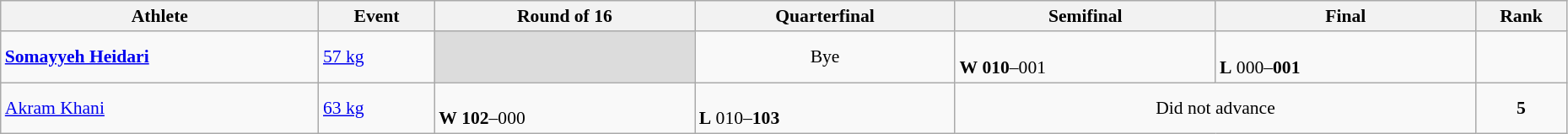<table class="wikitable" width="98%" style="text-align:left; font-size:90%">
<tr>
<th width="11%">Athlete</th>
<th width="4%">Event</th>
<th width="9%">Round of 16</th>
<th width="9%">Quarterfinal</th>
<th width="9%">Semifinal</th>
<th width="9%">Final</th>
<th width="3%">Rank</th>
</tr>
<tr>
<td><strong><a href='#'>Somayyeh Heidari</a></strong></td>
<td><a href='#'>57 kg</a></td>
<td bgcolor=#DCDCDC></td>
<td align=center>Bye</td>
<td><br><strong>W</strong> <strong>010</strong>–001</td>
<td><br><strong>L</strong> 000–<strong>001</strong></td>
<td align=center></td>
</tr>
<tr>
<td><a href='#'>Akram Khani</a></td>
<td><a href='#'>63 kg</a></td>
<td><br><strong>W</strong> <strong>102</strong>–000</td>
<td><br><strong>L</strong> 010–<strong>103</strong></td>
<td colspan=2 align=center>Did not advance</td>
<td align=center><strong>5</strong></td>
</tr>
</table>
